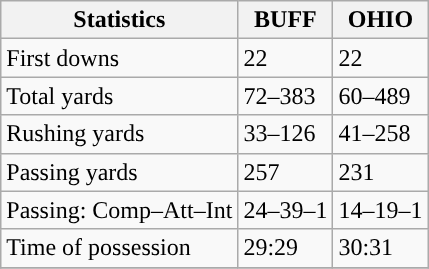<table class="wikitable" style="float: left;">
<tr>
<th>Statistics</th>
<th>BUFF</th>
<th>OHIO</th>
</tr>
<tr>
<td>First downs</td>
<td>22</td>
<td>22</td>
</tr>
<tr>
<td>Total yards</td>
<td>72–383</td>
<td>60–489</td>
</tr>
<tr>
<td>Rushing yards</td>
<td>33–126</td>
<td>41–258</td>
</tr>
<tr>
<td>Passing yards</td>
<td>257</td>
<td>231</td>
</tr>
<tr>
<td>Passing: Comp–Att–Int</td>
<td>24–39–1</td>
<td>14–19–1</td>
</tr>
<tr>
<td>Time of possession</td>
<td>29:29</td>
<td>30:31</td>
</tr>
<tr>
</tr>
</table>
